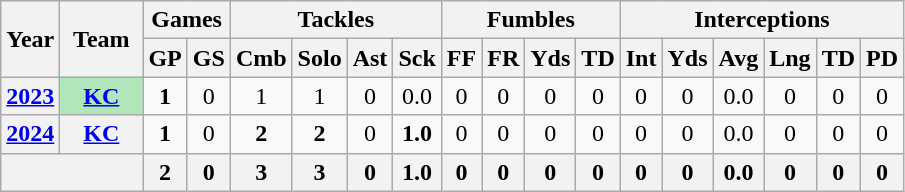<table class="wikitable" style="text-align:center;">
<tr>
<th rowspan="2">Year</th>
<th rowspan="2">Team</th>
<th colspan="2">Games</th>
<th colspan="4">Tackles</th>
<th colspan="4">Fumbles</th>
<th colspan="6">Interceptions</th>
</tr>
<tr>
<th>GP</th>
<th>GS</th>
<th>Cmb</th>
<th>Solo</th>
<th>Ast</th>
<th>Sck</th>
<th>FF</th>
<th>FR</th>
<th>Yds</th>
<th>TD</th>
<th>Int</th>
<th>Yds</th>
<th>Avg</th>
<th>Lng</th>
<th>TD</th>
<th>PD</th>
</tr>
<tr>
<th><a href='#'>2023</a></th>
<th style="background:#afe6ba; width:3em;"><a href='#'>KC</a></th>
<td><strong>1</strong></td>
<td>0</td>
<td>1</td>
<td>1</td>
<td>0</td>
<td>0.0</td>
<td>0</td>
<td>0</td>
<td>0</td>
<td>0</td>
<td>0</td>
<td>0</td>
<td>0.0</td>
<td>0</td>
<td>0</td>
<td>0</td>
</tr>
<tr>
<th><a href='#'>2024</a></th>
<th><a href='#'>KC</a></th>
<td><strong>1</strong></td>
<td>0</td>
<td><strong>2</strong></td>
<td><strong>2</strong></td>
<td>0</td>
<td><strong>1.0</strong></td>
<td>0</td>
<td>0</td>
<td>0</td>
<td>0</td>
<td>0</td>
<td>0</td>
<td>0.0</td>
<td>0</td>
<td>0</td>
<td>0</td>
</tr>
<tr>
<th colspan="2"></th>
<th>2</th>
<th>0</th>
<th>3</th>
<th>3</th>
<th>0</th>
<th>1.0</th>
<th>0</th>
<th>0</th>
<th>0</th>
<th>0</th>
<th>0</th>
<th>0</th>
<th>0.0</th>
<th>0</th>
<th>0</th>
<th>0</th>
</tr>
</table>
